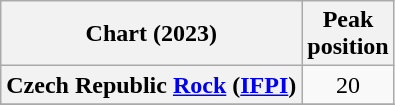<table class="wikitable sortable plainrowheaders" style="text-align:center">
<tr>
<th scope="col">Chart (2023)</th>
<th scope="col">Peak<br>position</th>
</tr>
<tr>
<th scope="row">Czech Republic <a href='#'>Rock</a> (<a href='#'>IFPI</a>)</th>
<td>20</td>
</tr>
<tr>
</tr>
<tr>
</tr>
</table>
